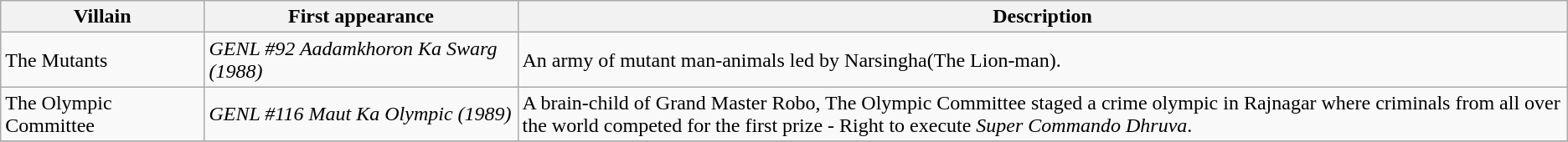<table class="wikitable">
<tr>
<th style="width:13%;">Villain</th>
<th style="width:20%;">First appearance</th>
<th style="width:67%;">Description</th>
</tr>
<tr>
<td>The Mutants</td>
<td><em>GENL #92 Aadamkhoron Ka Swarg (1988)</em></td>
<td>An army of mutant man-animals led by Narsingha(The Lion-man).</td>
</tr>
<tr>
<td>The Olympic Committee</td>
<td><em>GENL #116 Maut Ka Olympic (1989)</em></td>
<td>A brain-child of Grand Master Robo, The Olympic Committee staged a crime olympic in Rajnagar where criminals from all over the world competed for the first prize - Right to execute <em>Super Commando Dhruva</em>.</td>
</tr>
<tr>
</tr>
</table>
